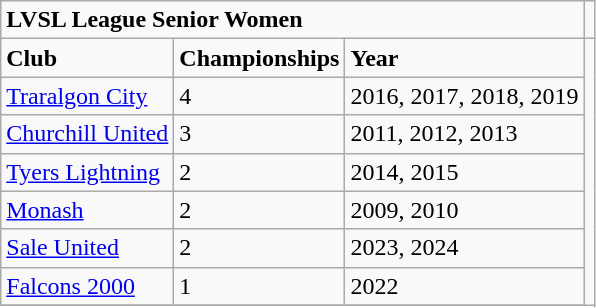<table class="wikitable sortable mw-collapsible mw-collapsed">
<tr>
<td colspan="3"><strong>LVSL League Senior Women</strong></td>
<td></td>
</tr>
<tr>
<td><strong>Club</strong></td>
<td><strong>Championships</strong></td>
<td><strong>Year</strong></td>
</tr>
<tr>
<td><a href='#'>Traralgon City</a></td>
<td>4</td>
<td>2016, 2017, 2018, 2019</td>
</tr>
<tr>
<td><a href='#'>Churchill United</a></td>
<td>3</td>
<td>2011, 2012, 2013</td>
</tr>
<tr>
<td><a href='#'>Tyers Lightning</a></td>
<td>2</td>
<td>2014, 2015</td>
</tr>
<tr>
<td><a href='#'>Monash</a></td>
<td>2</td>
<td>2009, 2010</td>
</tr>
<tr>
<td><a href='#'>Sale United</a></td>
<td>2</td>
<td>2023, 2024</td>
</tr>
<tr>
<td><a href='#'>Falcons 2000</a></td>
<td>1</td>
<td>2022</td>
</tr>
<tr>
</tr>
</table>
